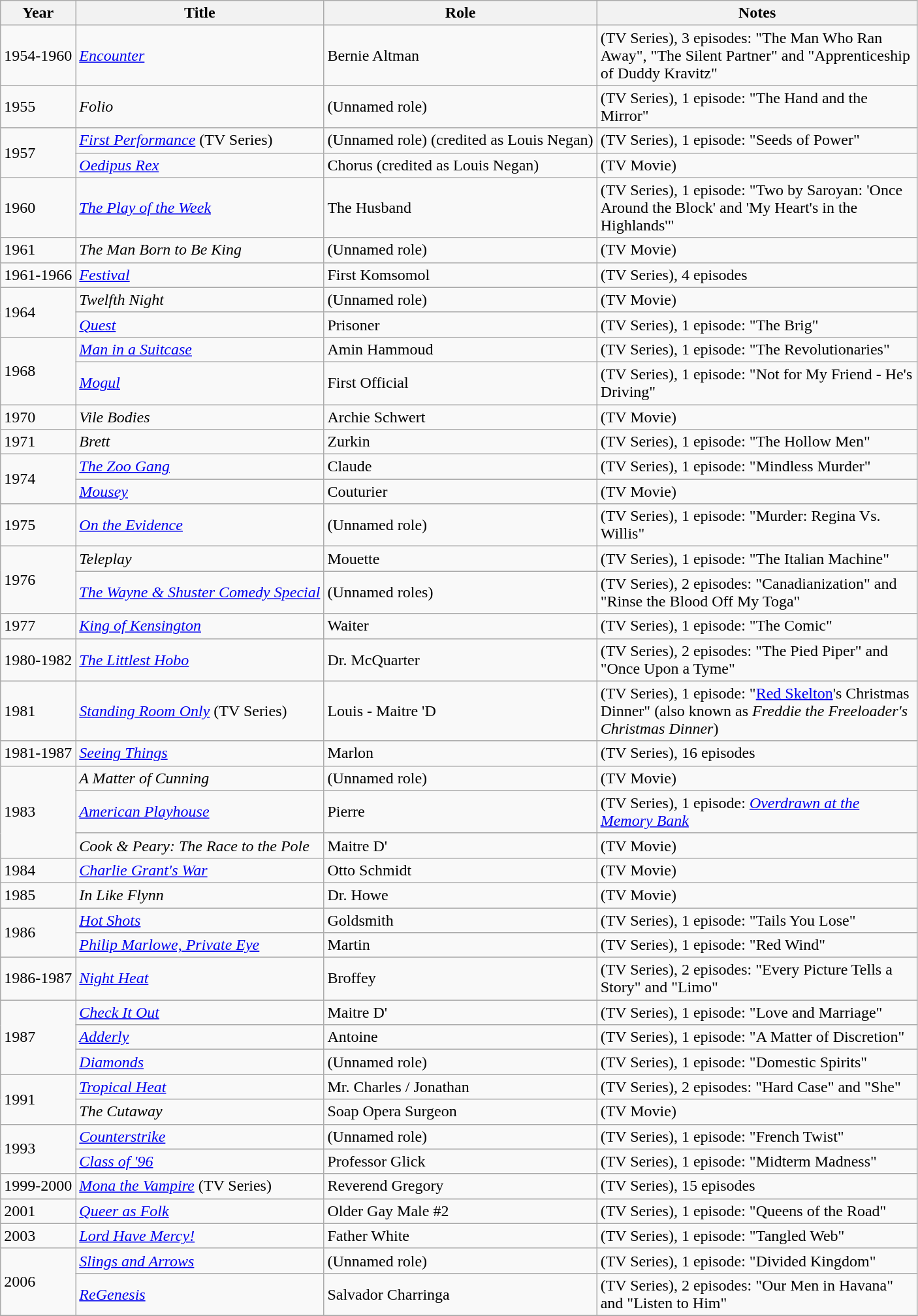<table class="wikitable sortable">
<tr>
<th>Year</th>
<th>Title</th>
<th>Role</th>
<th class="unsortable" style="width:20em;">Notes</th>
</tr>
<tr>
<td>1954-1960</td>
<td><em><a href='#'>Encounter</a></em></td>
<td>Bernie Altman</td>
<td>(TV Series), 3 episodes: "The Man Who Ran Away", "The Silent Partner" and "Apprenticeship of Duddy Kravitz"</td>
</tr>
<tr>
<td>1955</td>
<td><em>Folio</em></td>
<td>(Unnamed role)</td>
<td>(TV Series), 1 episode: "The Hand and the Mirror"</td>
</tr>
<tr>
<td rowspan="2">1957</td>
<td><em><a href='#'>First Performance</a></em> (TV Series)</td>
<td>(Unnamed role) (credited as Louis Negan)</td>
<td>(TV Series), 1 episode: "Seeds of Power"</td>
</tr>
<tr>
<td><em><a href='#'>Oedipus Rex</a></em></td>
<td>Chorus (credited as Louis Negan)</td>
<td>(TV Movie)</td>
</tr>
<tr>
<td>1960</td>
<td data-sort-value="Play of the Week, The"><em><a href='#'>The Play of the Week</a></em></td>
<td>The Husband</td>
<td>(TV Series), 1 episode: "Two by Saroyan: 'Once Around the Block' and 'My Heart's in the Highlands'"</td>
</tr>
<tr>
<td>1961</td>
<td data-sort-value="Man Born to Be King, The"><em>The Man Born to Be King</em></td>
<td>(Unnamed role)</td>
<td>(TV Movie)</td>
</tr>
<tr>
<td>1961-1966</td>
<td><em><a href='#'>Festival</a></em></td>
<td>First Komsomol</td>
<td>(TV Series), 4 episodes</td>
</tr>
<tr>
<td rowspan="2">1964</td>
<td><em>Twelfth Night</em></td>
<td>(Unnamed role)</td>
<td>(TV Movie)</td>
</tr>
<tr>
<td><em><a href='#'>Quest</a></em></td>
<td>Prisoner</td>
<td>(TV Series), 1 episode: "The Brig"</td>
</tr>
<tr>
<td rowspan="2">1968</td>
<td><em><a href='#'>Man in a Suitcase</a></em></td>
<td>Amin Hammoud</td>
<td>(TV Series), 1 episode: "The Revolutionaries"</td>
</tr>
<tr>
<td><em><a href='#'>Mogul</a></em></td>
<td>First Official</td>
<td>(TV Series), 1 episode: "Not for My Friend - He's Driving"</td>
</tr>
<tr>
<td>1970</td>
<td><em>Vile Bodies</em></td>
<td>Archie Schwert</td>
<td>(TV Movie)</td>
</tr>
<tr>
<td>1971</td>
<td><em>Brett</em></td>
<td>Zurkin</td>
<td>(TV Series), 1 episode: "The Hollow Men"</td>
</tr>
<tr>
<td rowspan="2">1974</td>
<td data-sort-value="Zoo Gang, The"><em><a href='#'>The Zoo Gang</a></em></td>
<td>Claude</td>
<td>(TV Series), 1 episode: "Mindless Murder"</td>
</tr>
<tr>
<td><em><a href='#'>Mousey</a></em></td>
<td>Couturier</td>
<td>(TV Movie)</td>
</tr>
<tr>
<td>1975</td>
<td><em><a href='#'>On the Evidence</a></em></td>
<td>(Unnamed role)</td>
<td>(TV Series), 1 episode: "Murder: Regina Vs. Willis"</td>
</tr>
<tr>
<td rowspan="2">1976</td>
<td><em>Teleplay</em></td>
<td>Mouette</td>
<td>(TV Series), 1 episode: "The Italian Machine"</td>
</tr>
<tr>
<td data-sort-value="Wayne & Shuster Comedy Special, The"><em><a href='#'>The Wayne & Shuster Comedy Special</a></em></td>
<td>(Unnamed roles)</td>
<td>(TV Series), 2 episodes: "Canadianization" and "Rinse the Blood Off My Toga"</td>
</tr>
<tr>
<td>1977</td>
<td><em><a href='#'>King of Kensington</a></em></td>
<td>Waiter</td>
<td>(TV Series), 1 episode: "The Comic"</td>
</tr>
<tr>
<td>1980-1982</td>
<td data-sort-value="Littlest Hobo, The"><em><a href='#'>The Littlest Hobo</a></em></td>
<td>Dr. McQuarter</td>
<td>(TV Series), 2 episodes: "The Pied Piper" and "Once Upon a Tyme"</td>
</tr>
<tr>
<td>1981</td>
<td><em><a href='#'>Standing Room Only</a></em> (TV Series)</td>
<td>Louis - Maitre 'D</td>
<td>(TV Series), 1 episode: "<a href='#'>Red Skelton</a>'s Christmas Dinner" (also known as <em>Freddie the Freeloader's Christmas Dinner</em>)</td>
</tr>
<tr>
<td>1981-1987</td>
<td><em><a href='#'>Seeing Things</a></em></td>
<td>Marlon</td>
<td>(TV Series), 16 episodes</td>
</tr>
<tr>
<td rowspan="3">1983</td>
<td data-sort-value="Matter of Cunning, A"><em>A Matter of Cunning</em></td>
<td>(Unnamed role)</td>
<td>(TV Movie)</td>
</tr>
<tr>
<td><em><a href='#'>American Playhouse</a></em></td>
<td>Pierre</td>
<td>(TV Series), 1 episode: <em><a href='#'>Overdrawn at the Memory Bank</a></em></td>
</tr>
<tr>
<td><em>Cook & Peary: The Race to the Pole</em></td>
<td>Maitre D'</td>
<td>(TV Movie)</td>
</tr>
<tr>
<td>1984</td>
<td><em><a href='#'>Charlie Grant's War</a></em></td>
<td>Otto Schmidt</td>
<td>(TV Movie)</td>
</tr>
<tr>
<td>1985</td>
<td><em>In Like Flynn</em></td>
<td>Dr. Howe</td>
<td>(TV Movie)</td>
</tr>
<tr>
<td rowspan="2">1986</td>
<td><em><a href='#'>Hot Shots</a></em></td>
<td>Goldsmith</td>
<td>(TV Series), 1 episode: "Tails You Lose"</td>
</tr>
<tr>
<td><em><a href='#'>Philip Marlowe, Private Eye</a></em></td>
<td>Martin</td>
<td>(TV Series), 1 episode: "Red Wind"</td>
</tr>
<tr>
<td>1986-1987</td>
<td><em><a href='#'>Night Heat</a></em></td>
<td>Broffey</td>
<td>(TV Series), 2 episodes: "Every Picture Tells a Story" and "Limo"</td>
</tr>
<tr>
<td rowspan="3">1987</td>
<td><em><a href='#'>Check It Out</a></em></td>
<td>Maitre D'</td>
<td>(TV Series), 1 episode: "Love and Marriage"</td>
</tr>
<tr>
<td><em><a href='#'>Adderly</a></em></td>
<td>Antoine</td>
<td>(TV Series), 1 episode: "A Matter of Discretion"</td>
</tr>
<tr>
<td><em><a href='#'>Diamonds</a></em></td>
<td>(Unnamed role)</td>
<td>(TV Series), 1 episode: "Domestic Spirits"</td>
</tr>
<tr>
<td rowspan="2">1991</td>
<td><em><a href='#'>Tropical Heat</a></em></td>
<td>Mr. Charles / Jonathan</td>
<td>(TV Series), 2 episodes: "Hard Case" and "She"</td>
</tr>
<tr>
<td data-sort-value="Cutaway, The"><em>The Cutaway</em></td>
<td>Soap Opera Surgeon</td>
<td>(TV Movie)</td>
</tr>
<tr>
<td rowspan="2">1993</td>
<td><em><a href='#'>Counterstrike</a></em></td>
<td>(Unnamed role)</td>
<td>(TV Series), 1 episode: "French Twist"</td>
</tr>
<tr>
<td><em><a href='#'>Class of '96</a></em></td>
<td>Professor Glick</td>
<td>(TV Series), 1 episode: "Midterm Madness"</td>
</tr>
<tr>
<td>1999-2000</td>
<td><em><a href='#'>Mona the Vampire</a></em> (TV Series)</td>
<td>Reverend Gregory</td>
<td>(TV Series), 15 episodes</td>
</tr>
<tr>
<td>2001</td>
<td><em><a href='#'>Queer as Folk</a></em></td>
<td>Older Gay Male #2</td>
<td>(TV Series), 1 episode: "Queens of the Road"</td>
</tr>
<tr>
<td>2003</td>
<td><em><a href='#'>Lord Have Mercy!</a></em></td>
<td>Father White</td>
<td>(TV Series), 1 episode: "Tangled Web"</td>
</tr>
<tr>
<td rowspan="2">2006</td>
<td><em><a href='#'>Slings and Arrows</a></em></td>
<td>(Unnamed role)</td>
<td>(TV Series), 1 episode: "Divided Kingdom"</td>
</tr>
<tr>
<td><em><a href='#'>ReGenesis</a></em></td>
<td>Salvador Charringa</td>
<td>(TV Series), 2 episodes: "Our Men in Havana" and "Listen to Him"</td>
</tr>
<tr>
</tr>
</table>
